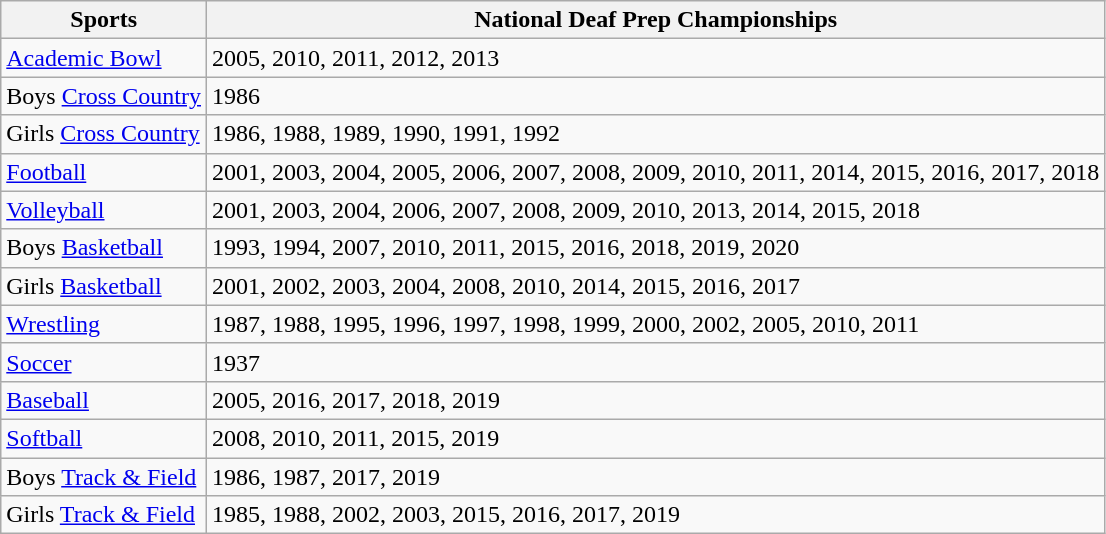<table class="wikitable">
<tr>
<th>Sports</th>
<th>National Deaf Prep Championships</th>
</tr>
<tr>
<td><a href='#'>Academic Bowl</a></td>
<td>2005, 2010, 2011, 2012, 2013</td>
</tr>
<tr>
<td>Boys <a href='#'>Cross Country</a></td>
<td>1986</td>
</tr>
<tr>
<td>Girls <a href='#'>Cross Country</a></td>
<td>1986, 1988, 1989, 1990, 1991, 1992</td>
</tr>
<tr>
<td><a href='#'>Football</a></td>
<td>2001, 2003, 2004, 2005, 2006, 2007, 2008, 2009, 2010, 2011, 2014, 2015, 2016, 2017, 2018</td>
</tr>
<tr>
<td><a href='#'>Volleyball</a></td>
<td>2001, 2003, 2004, 2006, 2007, 2008, 2009, 2010, 2013, 2014, 2015, 2018</td>
</tr>
<tr>
<td>Boys <a href='#'>Basketball</a></td>
<td>1993, 1994, 2007, 2010, 2011, 2015, 2016, 2018, 2019, 2020</td>
</tr>
<tr>
<td>Girls <a href='#'>Basketball</a></td>
<td>2001, 2002, 2003, 2004, 2008, 2010, 2014, 2015, 2016, 2017</td>
</tr>
<tr>
<td><a href='#'>Wrestling</a></td>
<td>1987, 1988, 1995, 1996, 1997, 1998, 1999, 2000, 2002, 2005, 2010, 2011</td>
</tr>
<tr>
<td><a href='#'>Soccer</a></td>
<td>1937</td>
</tr>
<tr>
<td><a href='#'>Baseball</a></td>
<td>2005, 2016, 2017, 2018, 2019</td>
</tr>
<tr>
<td><a href='#'>Softball</a></td>
<td>2008, 2010, 2011, 2015, 2019</td>
</tr>
<tr>
<td>Boys <a href='#'>Track & Field</a></td>
<td>1986, 1987, 2017, 2019</td>
</tr>
<tr>
<td>Girls <a href='#'>Track & Field</a></td>
<td>1985, 1988, 2002, 2003, 2015, 2016, 2017, 2019</td>
</tr>
</table>
